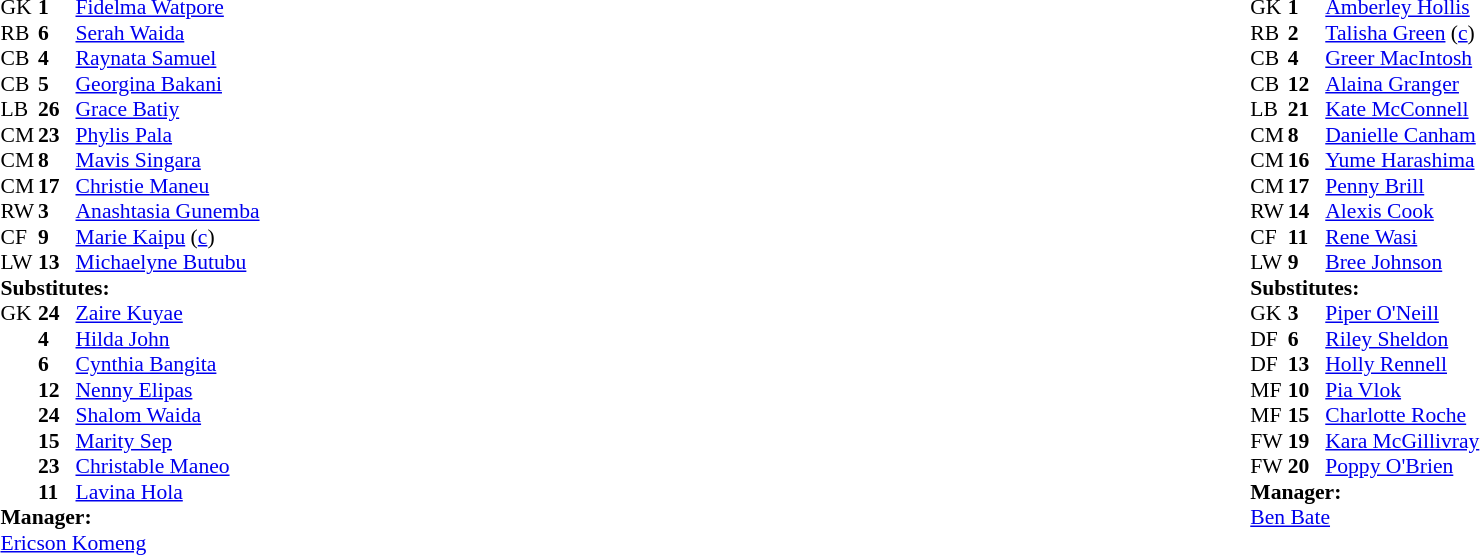<table width="100%">
<tr>
<td valign="top" width="40%"><br><table style="font-size:90%" cellspacing="0" cellpadding="0">
<tr>
<th width=25></th>
<th width=25></th>
</tr>
<tr>
<td>GK</td>
<td><strong>1</strong></td>
<td> <a href='#'>Fidelma Watpore</a></td>
</tr>
<tr>
<td>RB</td>
<td><strong>6</strong></td>
<td> <a href='#'>Serah Waida</a></td>
<td></td>
<td></td>
</tr>
<tr>
<td>CB</td>
<td><strong>4</strong></td>
<td> <a href='#'>Raynata Samuel</a></td>
</tr>
<tr>
<td>CB</td>
<td><strong>5</strong></td>
<td> <a href='#'>Georgina Bakani</a></td>
</tr>
<tr>
<td>LB</td>
<td><strong>26</strong></td>
<td> <a href='#'>Grace Batiy</a></td>
<td></td>
<td></td>
</tr>
<tr>
<td>CM</td>
<td><strong>23</strong></td>
<td> <a href='#'>Phylis Pala</a></td>
</tr>
<tr>
<td>CM</td>
<td><strong>8</strong></td>
<td> <a href='#'>Mavis Singara</a></td>
</tr>
<tr>
<td>CM</td>
<td><strong>17</strong></td>
<td> <a href='#'>Christie Maneu</a></td>
<td></td>
<td></td>
</tr>
<tr>
<td>RW</td>
<td><strong>3</strong></td>
<td> <a href='#'>Anashtasia Gunemba</a></td>
</tr>
<tr>
<td>CF</td>
<td><strong>9</strong></td>
<td> <a href='#'>Marie Kaipu</a> (<a href='#'>c</a>)</td>
</tr>
<tr>
<td>LW</td>
<td><strong>13</strong></td>
<td> <a href='#'>Michaelyne Butubu</a></td>
</tr>
<tr>
<td colspan=3><strong>Substitutes:</strong></td>
</tr>
<tr>
<td>GK</td>
<td><strong>24</strong></td>
<td> <a href='#'>Zaire Kuyae</a></td>
</tr>
<tr>
<td></td>
<td><strong>4</strong></td>
<td> <a href='#'>Hilda John</a></td>
</tr>
<tr>
<td></td>
<td><strong>6</strong></td>
<td> <a href='#'>Cynthia Bangita</a></td>
</tr>
<tr>
<td></td>
<td><strong>12</strong></td>
<td> <a href='#'>Nenny Elipas</a></td>
<td></td>
<td></td>
</tr>
<tr>
<td></td>
<td><strong>24</strong></td>
<td> <a href='#'>Shalom Waida</a></td>
</tr>
<tr>
<td></td>
<td><strong>15</strong></td>
<td> <a href='#'>Marity Sep</a></td>
</tr>
<tr>
<td></td>
<td><strong>23</strong></td>
<td> <a href='#'>Christable Maneo</a></td>
<td></td>
<td></td>
</tr>
<tr>
<td></td>
<td><strong>11</strong></td>
<td> <a href='#'>Lavina Hola</a></td>
</tr>
<tr>
<td colspan=3><strong>Manager:</strong></td>
</tr>
<tr>
<td colspan=3> <a href='#'>Ericson Komeng</a></td>
</tr>
</table>
</td>
<td valign="top" width="50%"><br><table style="font-size:90%; margin:auto" cellspacing="0" cellpadding="0">
<tr>
<th width=25></th>
<th width=25></th>
</tr>
<tr>
<td>GK</td>
<td><strong>1</strong></td>
<td> <a href='#'>Amberley Hollis</a></td>
</tr>
<tr>
<td>RB</td>
<td><strong>2</strong></td>
<td> <a href='#'>Talisha Green</a> (<a href='#'>c</a>)</td>
</tr>
<tr>
<td>CB</td>
<td><strong>4</strong></td>
<td> <a href='#'>Greer MacIntosh</a></td>
</tr>
<tr>
<td>CB</td>
<td><strong>12</strong></td>
<td> <a href='#'>Alaina Granger</a></td>
</tr>
<tr>
<td>LB</td>
<td><strong>21</strong></td>
<td> <a href='#'>Kate McConnell</a></td>
<td></td>
<td></td>
</tr>
<tr>
<td>CM</td>
<td><strong>8</strong></td>
<td> <a href='#'>Danielle Canham</a></td>
</tr>
<tr>
<td>CM</td>
<td><strong>16</strong></td>
<td> <a href='#'>Yume Harashima</a></td>
</tr>
<tr>
<td>CM</td>
<td><strong>17</strong></td>
<td> <a href='#'>Penny Brill</a></td>
<td></td>
<td></td>
</tr>
<tr>
<td>RW</td>
<td><strong>14</strong></td>
<td> <a href='#'>Alexis Cook</a></td>
<td></td>
<td></td>
</tr>
<tr>
<td>CF</td>
<td><strong>11</strong></td>
<td> <a href='#'>Rene Wasi</a></td>
<td></td>
<td></td>
</tr>
<tr>
<td>LW</td>
<td><strong>9</strong></td>
<td> <a href='#'>Bree Johnson</a></td>
<td></td>
<td></td>
</tr>
<tr>
<td colspan=3><strong>Substitutes:</strong></td>
</tr>
<tr>
<td>GK</td>
<td><strong>3</strong></td>
<td> <a href='#'>Piper O'Neill</a></td>
</tr>
<tr>
<td>DF</td>
<td><strong>6</strong></td>
<td> <a href='#'>Riley Sheldon</a></td>
<td></td>
<td></td>
</tr>
<tr>
<td>DF</td>
<td><strong>13</strong></td>
<td> <a href='#'>Holly Rennell</a></td>
</tr>
<tr>
<td>MF</td>
<td><strong>10</strong></td>
<td> <a href='#'>Pia Vlok</a></td>
<td></td>
<td></td>
</tr>
<tr>
<td>MF</td>
<td><strong>15</strong></td>
<td> <a href='#'>Charlotte Roche</a></td>
<td></td>
<td></td>
</tr>
<tr>
<td>FW</td>
<td><strong>19</strong></td>
<td> <a href='#'>Kara McGillivray</a></td>
<td></td>
<td></td>
</tr>
<tr>
<td>FW</td>
<td><strong>20</strong></td>
<td> <a href='#'>Poppy O'Brien</a></td>
<td></td>
<td></td>
</tr>
<tr>
<td colspan=3><strong>Manager:</strong></td>
</tr>
<tr>
<td colspan=3> <a href='#'>Ben Bate</a></td>
</tr>
</table>
</td>
</tr>
</table>
